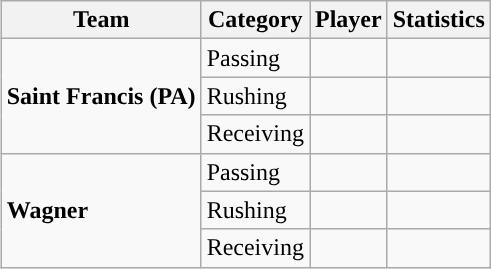<table class="wikitable" style="float: right;">
<tr>
<th>Team</th>
<th>Category</th>
<th>Player</th>
<th>Statistics</th>
</tr>
<tr>
<td rowspan=3><strong>Saint Francis (PA)</strong></td>
<td>Passing</td>
<td></td>
<td></td>
</tr>
<tr>
<td>Rushing</td>
<td></td>
<td></td>
</tr>
<tr>
<td>Receiving</td>
<td></td>
<td></td>
</tr>
<tr>
<td rowspan=3><strong>Wagner</strong></td>
<td>Passing</td>
<td></td>
<td></td>
</tr>
<tr>
<td>Rushing</td>
<td></td>
<td></td>
</tr>
<tr>
<td>Receiving</td>
<td></td>
<td></td>
</tr>
</table>
